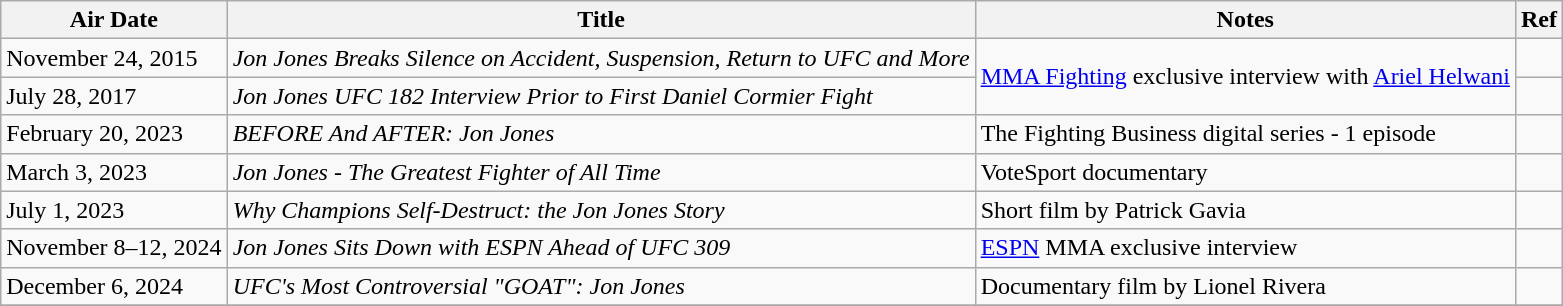<table class="wikitable">
<tr>
<th>Air Date</th>
<th>Title</th>
<th>Notes</th>
<th>Ref</th>
</tr>
<tr>
<td>November 24, 2015</td>
<td><em>Jon Jones Breaks Silence on Accident, Suspension, Return to UFC and More</em></td>
<td rowspan="2"><a href='#'>MMA Fighting</a> exclusive interview with <a href='#'>Ariel Helwani</a></td>
<td></td>
</tr>
<tr>
<td>July 28, 2017</td>
<td><em>Jon Jones UFC 182 Interview Prior to First Daniel Cormier Fight</em></td>
<td></td>
</tr>
<tr>
<td>February 20, 2023</td>
<td><em>BEFORE And AFTER: Jon Jones</em></td>
<td>The Fighting Business digital series - 1 episode</td>
<td></td>
</tr>
<tr>
<td>March 3, 2023</td>
<td><em>Jon Jones - The Greatest Fighter of All Time</em></td>
<td>VoteSport documentary</td>
<td></td>
</tr>
<tr>
<td>July 1, 2023</td>
<td><em>Why Champions Self-Destruct: the Jon Jones Story</em></td>
<td>Short film by Patrick Gavia</td>
<td></td>
</tr>
<tr>
<td>November 8–12, 2024</td>
<td><em>Jon Jones Sits Down with ESPN Ahead of UFC 309</em></td>
<td><a href='#'>ESPN</a> MMA exclusive interview</td>
<td></td>
</tr>
<tr>
<td>December 6, 2024</td>
<td><em>UFC's Most Controversial "GOAT": Jon Jones</em></td>
<td>Documentary film by Lionel Rivera</td>
<td></td>
</tr>
<tr>
</tr>
</table>
